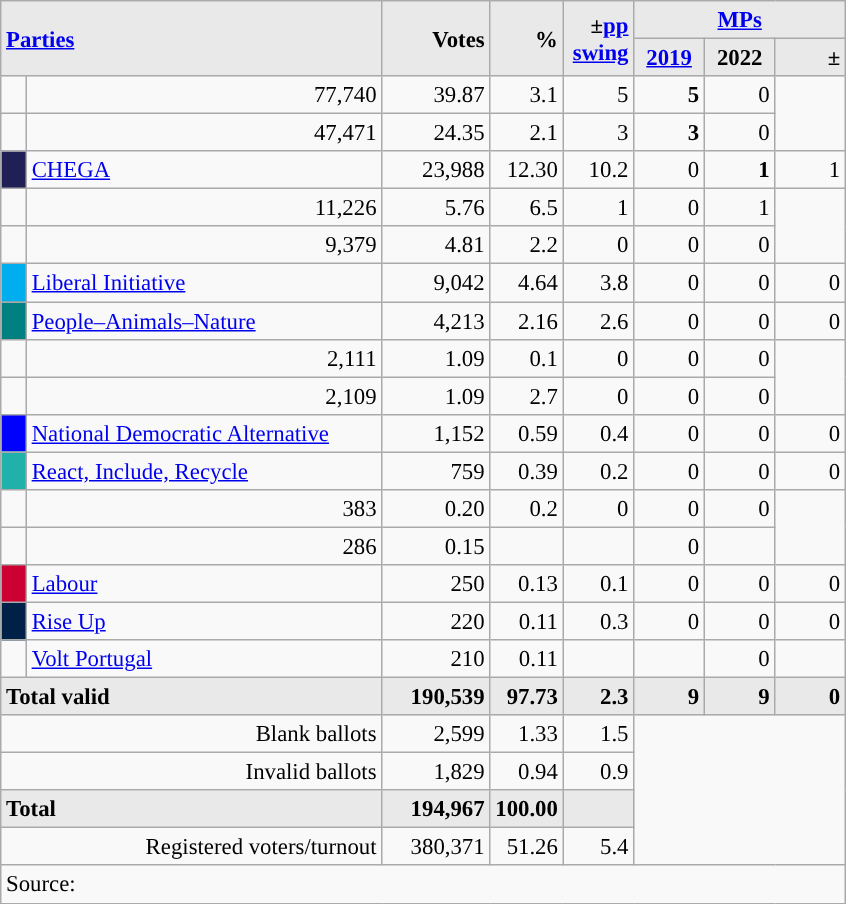<table class="wikitable" style="text-align:right; font-size:95%;">
<tr>
<th rowspan="2" colspan="2" style="background:#e9e9e9; text-align:left;" alignleft><a href='#'>Parties</a></th>
<th rowspan="2" style="background:#e9e9e9; text-align:right;">Votes</th>
<th rowspan="2" style="background:#e9e9e9; text-align:right;">%</th>
<th rowspan="2" style="background:#e9e9e9; text-align:right;">±<a href='#'>pp</a> <a href='#'>swing</a></th>
<th colspan="3" style="background:#e9e9e9; text-align:center;"><a href='#'>MPs</a></th>
</tr>
<tr style="background-color:#E9E9E9">
<th style="background-color:#E9E9E9;text-align:center;"><a href='#'>2019</a></th>
<th style="background-color:#E9E9E9;text-align:center;">2022</th>
<th style="background:#e9e9e9; text-align:right;">±</th>
</tr>
<tr>
<td></td>
<td>77,740</td>
<td>39.87</td>
<td>3.1</td>
<td>5</td>
<td><strong>5</strong></td>
<td>0</td>
</tr>
<tr>
<td></td>
<td>47,471</td>
<td>24.35</td>
<td>2.1</td>
<td>3</td>
<td><strong>3</strong></td>
<td>0</td>
</tr>
<tr>
<td style="width: 10px" bgcolor="#202056" align="center"></td>
<td align="left"><a href='#'>CHEGA</a></td>
<td>23,988</td>
<td>12.30</td>
<td>10.2</td>
<td>0</td>
<td><strong>1</strong></td>
<td>1</td>
</tr>
<tr>
<td></td>
<td>11,226</td>
<td>5.76</td>
<td>6.5</td>
<td>1</td>
<td>0</td>
<td>1</td>
</tr>
<tr>
<td></td>
<td>9,379</td>
<td>4.81</td>
<td>2.2</td>
<td>0</td>
<td>0</td>
<td>0</td>
</tr>
<tr>
<td style="width: 10px" bgcolor="#00ADEF" align="center"></td>
<td align="left"><a href='#'>Liberal Initiative</a></td>
<td>9,042</td>
<td>4.64</td>
<td>3.8</td>
<td>0</td>
<td>0</td>
<td>0</td>
</tr>
<tr>
<td style="width: 10px" bgcolor="teal" align="center"></td>
<td align="left"><a href='#'>People–Animals–Nature</a></td>
<td>4,213</td>
<td>2.16</td>
<td>2.6</td>
<td>0</td>
<td>0</td>
<td>0</td>
</tr>
<tr>
<td></td>
<td>2,111</td>
<td>1.09</td>
<td>0.1</td>
<td>0</td>
<td>0</td>
<td>0</td>
</tr>
<tr>
<td></td>
<td>2,109</td>
<td>1.09</td>
<td>2.7</td>
<td>0</td>
<td>0</td>
<td>0</td>
</tr>
<tr>
<td style="width: 10px" bgcolor="blue" align="center"></td>
<td align="left"><a href='#'>National Democratic Alternative</a></td>
<td>1,152</td>
<td>0.59</td>
<td>0.4</td>
<td>0</td>
<td>0</td>
<td>0</td>
</tr>
<tr>
<td style="width: 10px" bgcolor="LightSeaGreen" align="center"></td>
<td align="left"><a href='#'>React, Include, Recycle</a></td>
<td>759</td>
<td>0.39</td>
<td>0.2</td>
<td>0</td>
<td>0</td>
<td>0</td>
</tr>
<tr>
<td></td>
<td>383</td>
<td>0.20</td>
<td>0.2</td>
<td>0</td>
<td>0</td>
<td>0</td>
</tr>
<tr>
<td></td>
<td>286</td>
<td>0.15</td>
<td></td>
<td></td>
<td>0</td>
<td></td>
</tr>
<tr>
<td style="width: 10px" bgcolor="#CC0033" align="center"></td>
<td align="left"><a href='#'>Labour</a></td>
<td>250</td>
<td>0.13</td>
<td>0.1</td>
<td>0</td>
<td>0</td>
<td>0</td>
</tr>
<tr>
<td style="width: 10px" bgcolor="#002147" align="center"></td>
<td align="left"><a href='#'>Rise Up</a></td>
<td>220</td>
<td>0.11</td>
<td>0.3</td>
<td>0</td>
<td>0</td>
<td>0</td>
</tr>
<tr>
<td style="width: 10px"></td>
<td align="left"><a href='#'>Volt Portugal</a></td>
<td>210</td>
<td>0.11</td>
<td></td>
<td></td>
<td>0</td>
<td></td>
</tr>
<tr>
<td colspan=2 width="247" align=left style="background-color:#E9E9E9"><strong>Total valid</strong></td>
<td width="65" align="right" style="background-color:#E9E9E9"><strong>190,539</strong></td>
<td width="40" align="right" style="background-color:#E9E9E9"><strong>97.73</strong></td>
<td width="40" align="right" style="background-color:#E9E9E9"><strong>2.3</strong></td>
<td width="40" align="right" style="background-color:#E9E9E9"><strong>9</strong></td>
<td width="40" align="right" style="background-color:#E9E9E9"><strong>9</strong></td>
<td width="40" align="right" style="background-color:#E9E9E9"><strong>0</strong></td>
</tr>
<tr>
<td colspan=2>Blank ballots</td>
<td>2,599</td>
<td>1.33</td>
<td>1.5</td>
<td colspan=4 rowspan=4></td>
</tr>
<tr>
<td colspan=2>Invalid ballots</td>
<td>1,829</td>
<td>0.94</td>
<td>0.9</td>
</tr>
<tr>
<td colspan=2 align=left style="background-color:#E9E9E9"><strong>Total</strong></td>
<td width="50" align="right" style="background-color:#E9E9E9"><strong>194,967</strong></td>
<td width="40" align="right" style="background-color:#E9E9E9"><strong>100.00</strong></td>
<td width="40" align="right" style="background-color:#E9E9E9"></td>
</tr>
<tr>
<td colspan=2>Registered voters/turnout</td>
<td>380,371</td>
<td>51.26</td>
<td>5.4</td>
</tr>
<tr>
<td colspan=11 align=left>Source: </td>
</tr>
</table>
